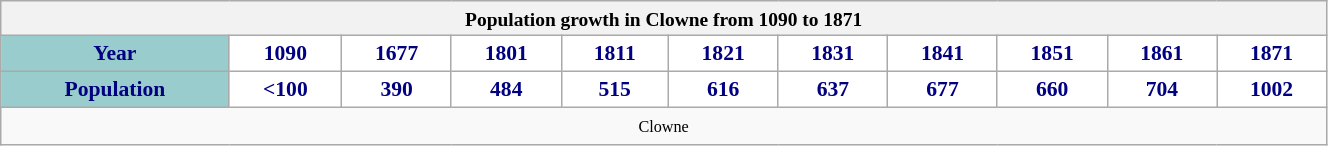<table class="wikitable" style="font-size:90%;width:70%;border:0px;text-align:center;line-height:120%;">
<tr>
<th colspan="12" style="text-align:center;font-size:90%;">Population growth in Clowne from 1090 to 1871</th>
</tr>
<tr>
<th style="background: #99CCCC; color: #000080" height="17">Year</th>
<th style="background: #FFFFFF; color:#000080;">1090</th>
<th style="background: #FFFFFF; color:#000080;">1677</th>
<th style="background: #FFFFFF; color:#000080;">1801</th>
<th style="background: #FFFFFF; color:#000080;">1811</th>
<th style="background: #FFFFFF; color:#000080;">1821</th>
<th style="background: #FFFFFF; color:#000080;">1831</th>
<th style="background: #FFFFFF; color:#000080;">1841</th>
<th style="background: #FFFFFF; color:#000080;">1851</th>
<th style="background: #FFFFFF; color:#000080;">1861</th>
<th style="background: #FFFFFF; color:#000080;">1871</th>
</tr>
<tr Align="center">
<th style="background: #99CCCC; color: #000080" height="17">Population</th>
<th style="background: #FFFFFF; color:#000080;"><100</th>
<th style="background: #FFFFFF; color:#000080;">390</th>
<th style="background: #FFFFFF; color:#000080;">484</th>
<th style="background: #FFFFFF; color:#000080;">515</th>
<th style="background: #FFFFFF; color:#000080;">616</th>
<th style="background: #FFFFFF; color:#000080;">637</th>
<th style="background: #FFFFFF; color:#000080;">677</th>
<th style="background: #FFFFFF; color:#000080;">660</th>
<th style="background: #FFFFFF; color:#000080;">704</th>
<th style="background: #FFFFFF; color:#000080;">1002</th>
</tr>
<tr>
<td colspan="12" style="text-align:center;font-size:90%;"><small>Clowne</small></td>
</tr>
</table>
